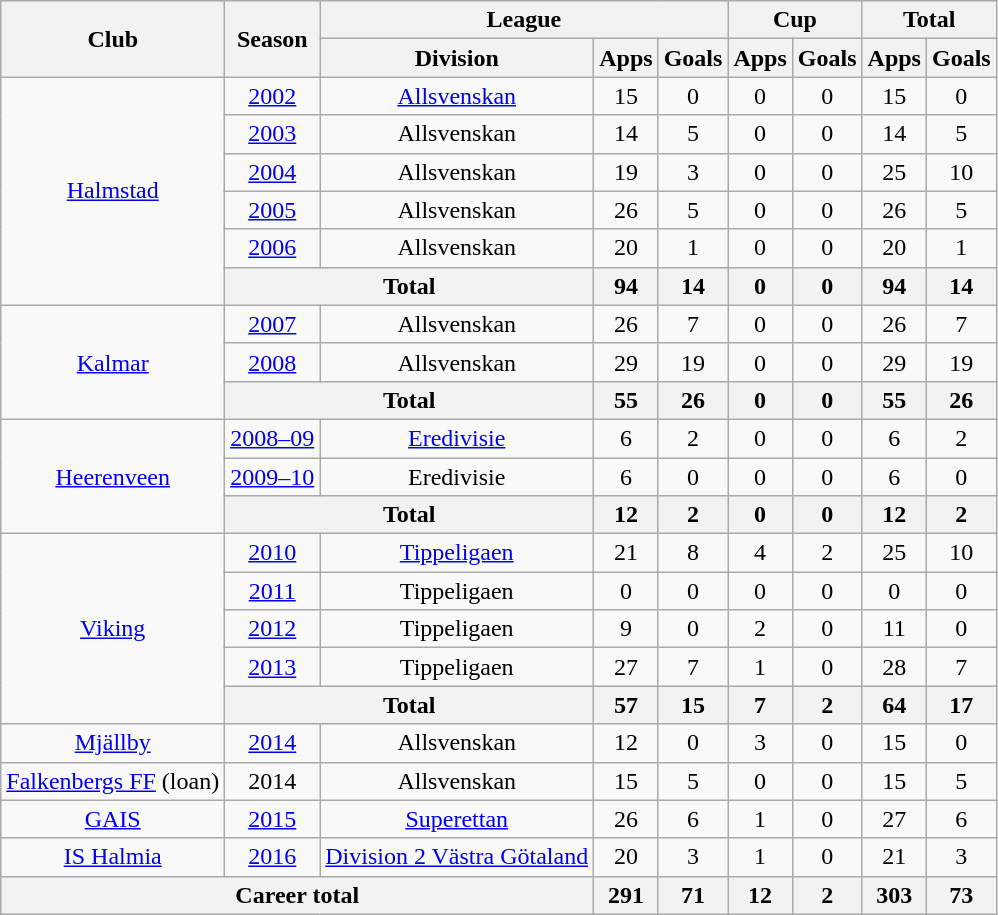<table class="wikitable" style="text-align:center">
<tr>
<th rowspan="2">Club</th>
<th rowspan="2">Season</th>
<th colspan="3">League</th>
<th colspan="2">Cup</th>
<th colspan="2">Total</th>
</tr>
<tr>
<th>Division</th>
<th>Apps</th>
<th>Goals</th>
<th>Apps</th>
<th>Goals</th>
<th>Apps</th>
<th>Goals</th>
</tr>
<tr>
<td rowspan="6"><a href='#'>Halmstad</a></td>
<td><a href='#'>2002</a></td>
<td><a href='#'>Allsvenskan</a></td>
<td>15</td>
<td>0</td>
<td>0</td>
<td>0</td>
<td>15</td>
<td>0</td>
</tr>
<tr>
<td><a href='#'>2003</a></td>
<td>Allsvenskan</td>
<td>14</td>
<td>5</td>
<td>0</td>
<td>0</td>
<td>14</td>
<td>5</td>
</tr>
<tr>
<td><a href='#'>2004</a></td>
<td>Allsvenskan</td>
<td>19</td>
<td>3</td>
<td>0</td>
<td>0</td>
<td>25</td>
<td>10</td>
</tr>
<tr>
<td><a href='#'>2005</a></td>
<td>Allsvenskan</td>
<td>26</td>
<td>5</td>
<td>0</td>
<td>0</td>
<td>26</td>
<td>5</td>
</tr>
<tr>
<td><a href='#'>2006</a></td>
<td>Allsvenskan</td>
<td>20</td>
<td>1</td>
<td>0</td>
<td>0</td>
<td>20</td>
<td>1</td>
</tr>
<tr>
<th colspan="2">Total</th>
<th>94</th>
<th>14</th>
<th>0</th>
<th>0</th>
<th>94</th>
<th>14</th>
</tr>
<tr>
<td rowspan="3"><a href='#'>Kalmar</a></td>
<td><a href='#'>2007</a></td>
<td>Allsvenskan</td>
<td>26</td>
<td>7</td>
<td>0</td>
<td>0</td>
<td>26</td>
<td>7</td>
</tr>
<tr>
<td><a href='#'>2008</a></td>
<td>Allsvenskan</td>
<td>29</td>
<td>19</td>
<td>0</td>
<td>0</td>
<td>29</td>
<td>19</td>
</tr>
<tr>
<th colspan="2">Total</th>
<th>55</th>
<th>26</th>
<th>0</th>
<th>0</th>
<th>55</th>
<th>26</th>
</tr>
<tr>
<td rowspan="3"><a href='#'>Heerenveen</a></td>
<td><a href='#'>2008–09</a></td>
<td><a href='#'>Eredivisie</a></td>
<td>6</td>
<td>2</td>
<td>0</td>
<td>0</td>
<td>6</td>
<td>2</td>
</tr>
<tr>
<td><a href='#'>2009–10</a></td>
<td>Eredivisie</td>
<td>6</td>
<td>0</td>
<td>0</td>
<td>0</td>
<td>6</td>
<td>0</td>
</tr>
<tr>
<th colspan="2">Total</th>
<th>12</th>
<th>2</th>
<th>0</th>
<th>0</th>
<th>12</th>
<th>2</th>
</tr>
<tr>
<td rowspan="5"><a href='#'>Viking</a></td>
<td><a href='#'>2010</a></td>
<td><a href='#'>Tippeligaen</a></td>
<td>21</td>
<td>8</td>
<td>4</td>
<td>2</td>
<td>25</td>
<td>10</td>
</tr>
<tr>
<td><a href='#'>2011</a></td>
<td>Tippeligaen</td>
<td>0</td>
<td>0</td>
<td>0</td>
<td>0</td>
<td>0</td>
<td>0</td>
</tr>
<tr>
<td><a href='#'>2012</a></td>
<td>Tippeligaen</td>
<td>9</td>
<td>0</td>
<td>2</td>
<td>0</td>
<td>11</td>
<td>0</td>
</tr>
<tr>
<td><a href='#'>2013</a></td>
<td>Tippeligaen</td>
<td>27</td>
<td>7</td>
<td>1</td>
<td>0</td>
<td>28</td>
<td>7</td>
</tr>
<tr>
<th colspan="2">Total</th>
<th>57</th>
<th>15</th>
<th>7</th>
<th>2</th>
<th>64</th>
<th>17</th>
</tr>
<tr>
<td><a href='#'>Mjällby</a></td>
<td><a href='#'>2014</a></td>
<td>Allsvenskan</td>
<td>12</td>
<td>0</td>
<td>3</td>
<td>0</td>
<td>15</td>
<td>0</td>
</tr>
<tr>
<td><a href='#'>Falkenbergs FF</a> (loan)</td>
<td>2014</td>
<td>Allsvenskan</td>
<td>15</td>
<td>5</td>
<td>0</td>
<td>0</td>
<td>15</td>
<td>5</td>
</tr>
<tr>
<td><a href='#'>GAIS</a></td>
<td><a href='#'>2015</a></td>
<td><a href='#'>Superettan</a></td>
<td>26</td>
<td>6</td>
<td>1</td>
<td>0</td>
<td>27</td>
<td>6</td>
</tr>
<tr>
<td><a href='#'>IS Halmia</a></td>
<td><a href='#'>2016</a></td>
<td><a href='#'>Division 2 Västra Götaland</a></td>
<td>20</td>
<td>3</td>
<td>1</td>
<td>0</td>
<td>21</td>
<td>3</td>
</tr>
<tr>
<th colspan="3">Career total</th>
<th>291</th>
<th>71</th>
<th>12</th>
<th>2</th>
<th>303</th>
<th>73</th>
</tr>
</table>
